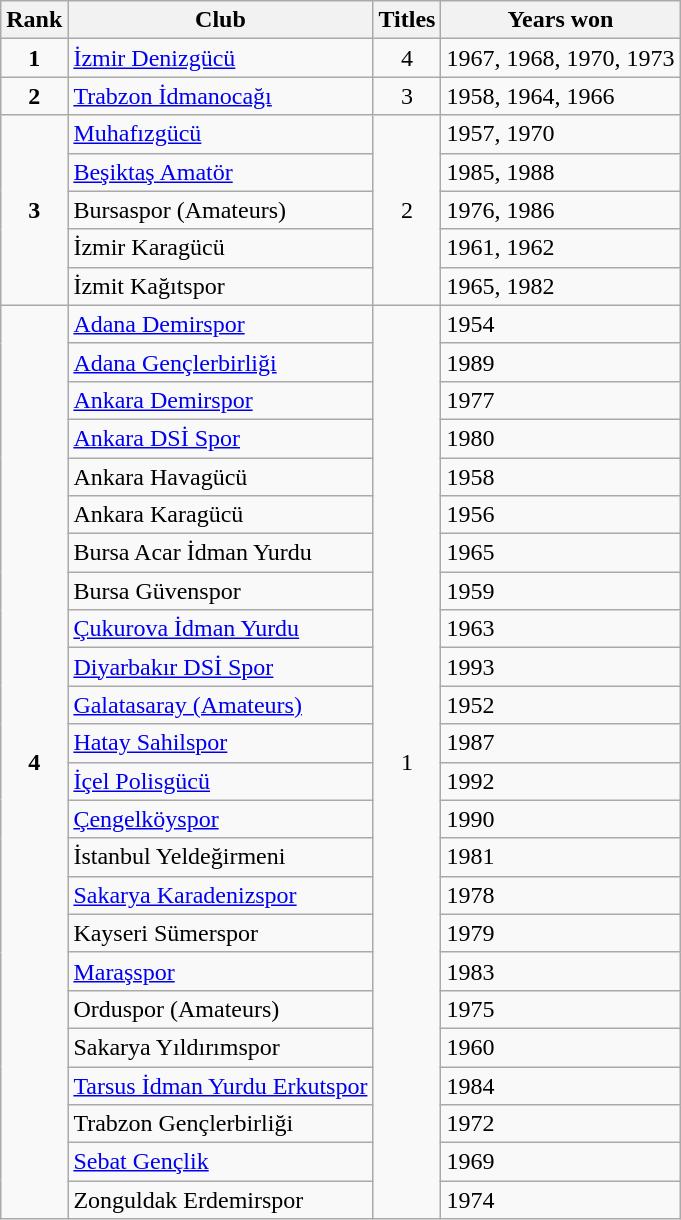<table class="wikitable" style="text-align: center;">
<tr>
<th width="15">Rank</th>
<th>Club</th>
<th>Titles</th>
<th>Years won</th>
</tr>
<tr>
<td><strong>1</strong></td>
<td align=left><a href='#'>İzmir Denizgücü</a></td>
<td>4</td>
<td align=left>1967, 1968, 1970, 1973</td>
</tr>
<tr>
<td><strong>2</strong></td>
<td align=left><a href='#'>Trabzon İdmanocağı</a></td>
<td>3</td>
<td align=left>1958, 1964, 1966</td>
</tr>
<tr>
<td rowspan=5><strong>3</strong></td>
<td align=left><a href='#'>Muhafızgücü</a></td>
<td rowspan=5>2</td>
<td align=left>1957, 1970</td>
</tr>
<tr>
<td align=left><a href='#'>Beşiktaş Amatör</a></td>
<td align=left>1985, 1988</td>
</tr>
<tr>
<td align=left>Bursaspor (Amateurs)</td>
<td align=left>1976, 1986</td>
</tr>
<tr>
<td align=left>İzmir Karagücü</td>
<td align=left>1961, 1962</td>
</tr>
<tr>
<td align=left>İzmit Kağıtspor</td>
<td align=left>1965, 1982</td>
</tr>
<tr>
<td rowspan=24><strong>4</strong></td>
<td align=left><a href='#'>Adana Demirspor</a></td>
<td rowspan=24>1</td>
<td align=left>1954</td>
</tr>
<tr>
<td align=left><a href='#'>Adana Gençlerbirliği</a></td>
<td align=left>1989</td>
</tr>
<tr>
<td align=left><a href='#'>Ankara Demirspor</a></td>
<td align=left>1977</td>
</tr>
<tr>
<td align=left><a href='#'>Ankara DSİ Spor</a></td>
<td align=left>1980</td>
</tr>
<tr>
<td align=left>Ankara Havagücü</td>
<td align=left>1958</td>
</tr>
<tr>
<td align=left>Ankara Karagücü</td>
<td align=left>1956</td>
</tr>
<tr>
<td align=left>Bursa Acar İdman Yurdu</td>
<td align=left>1965</td>
</tr>
<tr>
<td align=left>Bursa Güvenspor</td>
<td align=left>1959</td>
</tr>
<tr>
<td align=left><a href='#'>Çukurova İdman Yurdu</a></td>
<td align=left>1963</td>
</tr>
<tr>
<td align=left><a href='#'>Diyarbakır DSİ Spor</a></td>
<td align=left>1993</td>
</tr>
<tr>
<td align=left><a href='#'>Galatasaray (Amateurs)</a></td>
<td align=left>1952</td>
</tr>
<tr>
<td align=left><a href='#'>Hatay Sahilspor</a></td>
<td align=left>1987</td>
</tr>
<tr>
<td align=left><a href='#'>İçel Polisgücü</a></td>
<td align=left>1992</td>
</tr>
<tr>
<td align=left><a href='#'>Çengelköyspor</a></td>
<td align=left>1990</td>
</tr>
<tr>
<td align=left>İstanbul Yeldeğirmeni</td>
<td align=left>1981</td>
</tr>
<tr>
<td align=left><a href='#'>Sakarya Karadenizspor</a></td>
<td align=left>1978</td>
</tr>
<tr>
<td align=left>Kayseri Sümerspor</td>
<td align=left>1979</td>
</tr>
<tr>
<td align=left><a href='#'>Maraşspor</a></td>
<td align=left>1983</td>
</tr>
<tr>
<td align=left>Orduspor (Amateurs)</td>
<td align=left>1975</td>
</tr>
<tr>
<td align=left>Sakarya Yıldırımspor</td>
<td align=left>1960</td>
</tr>
<tr>
<td align=left><a href='#'>Tarsus İdman Yurdu Erkutspor</a></td>
<td align=left>1984</td>
</tr>
<tr>
<td align=left>Trabzon Gençlerbirliği</td>
<td align=left>1972</td>
</tr>
<tr>
<td align=left><a href='#'>Sebat Gençlik</a></td>
<td align=left>1969</td>
</tr>
<tr>
<td align=left>Zonguldak Erdemirspor</td>
<td align=left>1974</td>
</tr>
</table>
